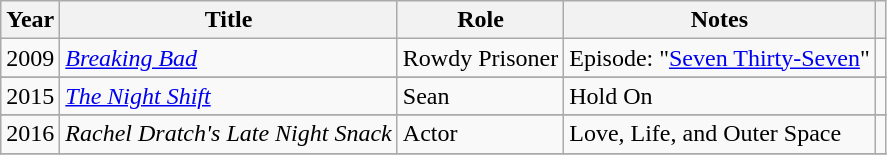<table class="wikitable sortable">
<tr>
<th>Year</th>
<th>Title</th>
<th>Role</th>
<th class=unsortable>Notes</th>
<th class=unsortable></th>
</tr>
<tr>
<td>2009</td>
<td><em><a href='#'>Breaking Bad</a></em></td>
<td>Rowdy Prisoner</td>
<td>Episode: "<a href='#'>Seven Thirty-Seven</a>"</td>
<td></td>
</tr>
<tr>
</tr>
<tr>
<td>2015</td>
<td><em><a href='#'>The Night Shift</a></em></td>
<td>Sean</td>
<td>Hold On</td>
<td></td>
</tr>
<tr>
</tr>
<tr>
<td>2016</td>
<td><em>Rachel Dratch's Late Night Snack</em></td>
<td>Actor</td>
<td>Love, Life, and Outer Space</td>
<td></td>
</tr>
<tr>
</tr>
</table>
